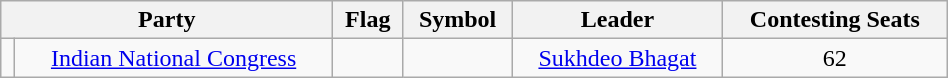<table class="wikitable " width="50%" style="text-align:center">
<tr>
<th colspan="2">Party</th>
<th>Flag</th>
<th>Symbol</th>
<th>Leader</th>
<th>Contesting Seats</th>
</tr>
<tr>
<td></td>
<td><a href='#'>Indian National Congress</a></td>
<td></td>
<td></td>
<td><a href='#'>Sukhdeo Bhagat</a></td>
<td>62</td>
</tr>
</table>
